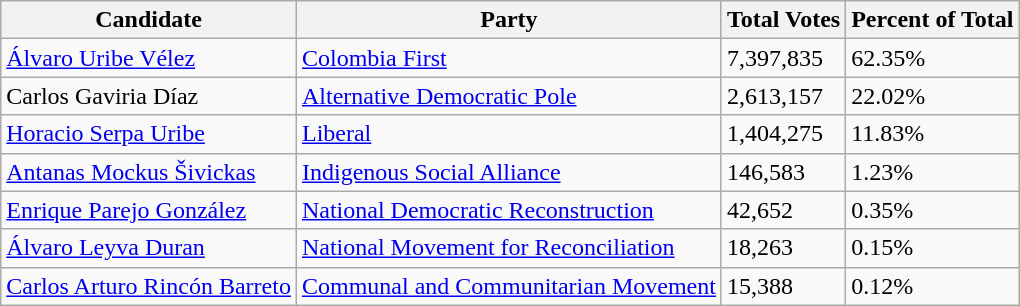<table class="wikitable sortable">
<tr>
<th>Candidate</th>
<th>Party</th>
<th>Total Votes</th>
<th>Percent of Total</th>
</tr>
<tr>
<td><a href='#'>Álvaro Uribe Vélez</a></td>
<td><a href='#'>Colombia First</a></td>
<td>7,397,835</td>
<td>62.35%</td>
</tr>
<tr>
<td>Carlos Gaviria Díaz</td>
<td><a href='#'>Alternative Democratic Pole</a></td>
<td>2,613,157</td>
<td>22.02%</td>
</tr>
<tr>
<td><a href='#'>Horacio Serpa Uribe</a></td>
<td><a href='#'>Liberal</a></td>
<td>1,404,275</td>
<td>11.83%</td>
</tr>
<tr>
<td><a href='#'>Antanas Mockus Šivickas</a></td>
<td><a href='#'>Indigenous Social Alliance</a></td>
<td>146,583</td>
<td>1.23%</td>
</tr>
<tr>
<td><a href='#'>Enrique Parejo González</a></td>
<td><a href='#'>National Democratic Reconstruction</a></td>
<td>42,652</td>
<td>0.35%</td>
</tr>
<tr>
<td><a href='#'>Álvaro Leyva Duran</a></td>
<td><a href='#'>National Movement for Reconciliation</a></td>
<td>18,263</td>
<td>0.15%</td>
</tr>
<tr>
<td><a href='#'>Carlos Arturo Rincón Barreto</a></td>
<td><a href='#'>Communal and Communitarian Movement</a></td>
<td>15,388</td>
<td>0.12%</td>
</tr>
</table>
